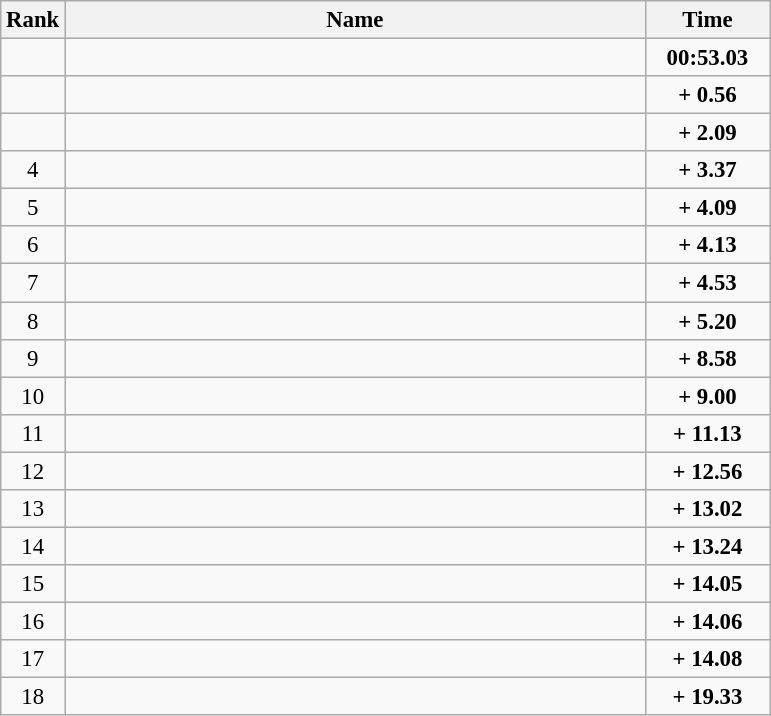<table class=wikitable style="font-size:95%">
<tr>
<th>Rank</th>
<th style="width:25em">Name</th>
<th style="width:5em">Time</th>
</tr>
<tr>
<td align="center"></td>
<td></td>
<td align="center"><strong>00:53.03</strong></td>
</tr>
<tr>
<td align="center"></td>
<td></td>
<td align="center"><strong>+ 0.56</strong></td>
</tr>
<tr>
<td align="center"></td>
<td></td>
<td align="center"><strong>+ 2.09</strong></td>
</tr>
<tr>
<td align="center">4</td>
<td></td>
<td align="center"><strong>+ 3.37</strong></td>
</tr>
<tr>
<td align="center">5</td>
<td></td>
<td align="center"><strong>+ 4.09</strong></td>
</tr>
<tr>
<td align="center">6</td>
<td></td>
<td align="center"><strong>+ 4.13</strong></td>
</tr>
<tr>
<td align="center">7</td>
<td></td>
<td align="center"><strong>+ 4.53</strong></td>
</tr>
<tr>
<td align="center">8</td>
<td></td>
<td align="center"><strong>+ 5.20</strong></td>
</tr>
<tr>
<td align="center">9</td>
<td></td>
<td align="center"><strong>+ 8.58</strong></td>
</tr>
<tr>
<td align="center">10</td>
<td></td>
<td align="center"><strong>+ 9.00</strong></td>
</tr>
<tr>
<td align="center">11</td>
<td></td>
<td align="center"><strong>+ 11.13</strong></td>
</tr>
<tr>
<td align="center">12</td>
<td></td>
<td align="center"><strong>+ 12.56</strong></td>
</tr>
<tr>
<td align="center">13</td>
<td></td>
<td align="center"><strong>+ 13.02</strong></td>
</tr>
<tr>
<td align="center">14</td>
<td></td>
<td align="center"><strong>+ 13.24</strong></td>
</tr>
<tr>
<td align="center">15</td>
<td></td>
<td align="center"><strong>+ 14.05</strong></td>
</tr>
<tr>
<td align="center">16</td>
<td></td>
<td align="center"><strong>+ 14.06</strong></td>
</tr>
<tr>
<td align="center">17</td>
<td></td>
<td align="center"><strong>+ 14.08</strong></td>
</tr>
<tr>
<td align="center">18</td>
<td></td>
<td align="center"><strong>+ 19.33</strong></td>
</tr>
</table>
